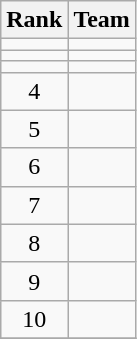<table class="wikitable">
<tr>
<th>Rank</th>
<th>Team</th>
</tr>
<tr>
<td align=center></td>
<td></td>
</tr>
<tr>
<td align=center></td>
<td></td>
</tr>
<tr>
<td align=center></td>
<td></td>
</tr>
<tr>
<td align=center>4</td>
<td></td>
</tr>
<tr>
<td align=center>5</td>
<td></td>
</tr>
<tr>
<td align=center>6</td>
<td></td>
</tr>
<tr>
<td align=center>7</td>
<td></td>
</tr>
<tr>
<td align=center>8</td>
<td></td>
</tr>
<tr>
<td align=center>9</td>
<td></td>
</tr>
<tr>
<td align=center>10</td>
<td></td>
</tr>
<tr>
</tr>
</table>
